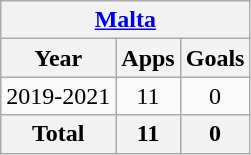<table class="wikitable" style="text-align:center">
<tr>
<th colspan=3><a href='#'>Malta</a></th>
</tr>
<tr>
<th>Year</th>
<th>Apps</th>
<th>Goals</th>
</tr>
<tr>
<td>2019-2021</td>
<td>11</td>
<td>0</td>
</tr>
<tr>
<th>Total</th>
<th>11</th>
<th>0</th>
</tr>
</table>
